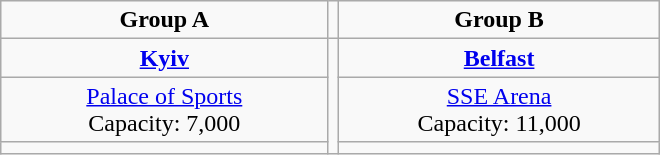<table class="wikitable" style="text-align:center;" width=440px>
<tr>
<td><strong>Group A</strong></td>
<td></td>
<td><strong>Group B</strong></td>
</tr>
<tr>
<td width=225px><strong><a href='#'>Kyiv</a></strong></td>
<td rowspan="3"></td>
<td width=220px><strong><a href='#'>Belfast</a></strong></td>
</tr>
<tr>
<td><a href='#'>Palace of Sports</a><br>Capacity: 7,000</td>
<td><a href='#'>SSE Arena</a><br>Capacity: 11,000</td>
</tr>
<tr>
<td></td>
<td></td>
</tr>
</table>
